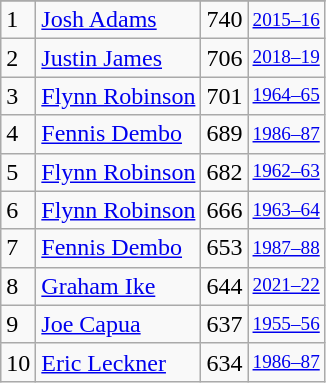<table class="wikitable">
<tr>
</tr>
<tr>
<td>1</td>
<td><a href='#'>Josh Adams</a></td>
<td>740</td>
<td style="font-size:80%;"><a href='#'>2015–16</a></td>
</tr>
<tr>
<td>2</td>
<td><a href='#'>Justin James</a></td>
<td>706</td>
<td style="font-size:80%;"><a href='#'>2018–19</a></td>
</tr>
<tr>
<td>3</td>
<td><a href='#'>Flynn Robinson</a></td>
<td>701</td>
<td style="font-size:80%;"><a href='#'>1964–65</a></td>
</tr>
<tr>
<td>4</td>
<td><a href='#'>Fennis Dembo</a></td>
<td>689</td>
<td style="font-size:80%;"><a href='#'>1986–87</a></td>
</tr>
<tr>
<td>5</td>
<td><a href='#'>Flynn Robinson</a></td>
<td>682</td>
<td style="font-size:80%;"><a href='#'>1962–63</a></td>
</tr>
<tr>
<td>6</td>
<td><a href='#'>Flynn Robinson</a></td>
<td>666</td>
<td style="font-size:80%;"><a href='#'>1963–64</a></td>
</tr>
<tr>
<td>7</td>
<td><a href='#'>Fennis Dembo</a></td>
<td>653</td>
<td style="font-size:80%;"><a href='#'>1987–88</a></td>
</tr>
<tr>
<td>8</td>
<td><a href='#'>Graham Ike</a></td>
<td>644</td>
<td style="font-size:80%;"><a href='#'>2021–22</a></td>
</tr>
<tr>
<td>9</td>
<td><a href='#'>Joe Capua</a></td>
<td>637</td>
<td style="font-size:80%;"><a href='#'>1955–56</a></td>
</tr>
<tr>
<td>10</td>
<td><a href='#'>Eric Leckner</a></td>
<td>634</td>
<td style="font-size:80%;"><a href='#'>1986–87</a></td>
</tr>
</table>
